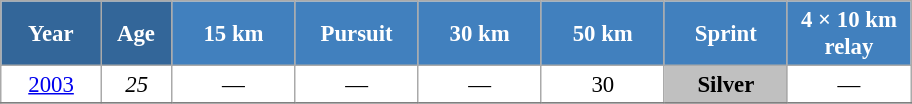<table class="wikitable" style="font-size:95%; text-align:center; border:grey solid 1px; border-collapse:collapse; background:#ffffff;">
<tr>
<th style="background-color:#369; color:white; width:60px;"> Year </th>
<th style="background-color:#369; color:white; width:40px;"> Age </th>
<th style="background-color:#4180be; color:white; width:75px;"> 15 km </th>
<th style="background-color:#4180be; color:white; width:75px;"> Pursuit </th>
<th style="background-color:#4180be; color:white; width:75px;"> 30 km </th>
<th style="background-color:#4180be; color:white; width:75px;"> 50 km </th>
<th style="background-color:#4180be; color:white; width:75px;"> Sprint </th>
<th style="background-color:#4180be; color:white; width:75px;"> 4 × 10 km <br> relay </th>
</tr>
<tr>
<td><a href='#'>2003</a></td>
<td><em>25</em></td>
<td>—</td>
<td>—</td>
<td>—</td>
<td>30</td>
<td style="background:silver;"><strong>Silver</strong></td>
<td>—</td>
</tr>
<tr>
</tr>
</table>
